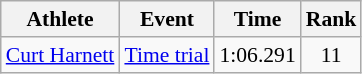<table class=wikitable style="font-size:90%; text-align:center">
<tr>
<th>Athlete</th>
<th>Event</th>
<th>Time</th>
<th>Rank</th>
</tr>
<tr align=center>
<td align=left><a href='#'>Curt Harnett</a></td>
<td align=left><a href='#'>Time trial</a></td>
<td>1:06.291</td>
<td>11</td>
</tr>
</table>
